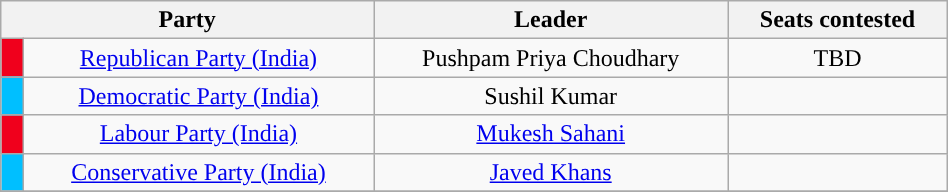<table class="wikitable" width="50%" style="text-align:center;">
<tr>
<th colspan="2">Party</th>
<th>Leader</th>
<th>Seats contested</th>
</tr>
<tr>
<td style="background:#F0001C; color:white;"></td>
<td><a href='#'>Republican Party (India)</a></td>
<td>Pushpam Priya Choudhary</td>
<td>TBD</td>
</tr>
<tr>
<td style="background:#00BFFF;"> </td>
<td><a href='#'>Democratic Party (India)</a></td>
<td>Sushil Kumar</td>
<td></td>
</tr>
<tr>
<td style="background:#F0001C; color:white;"></td>
<td><a href='#'>Labour Party (India)</a></td>
<td><a href='#'>Mukesh Sahani</a></td>
<td></td>
</tr>
<tr>
<td style="background:#00BFFF;"> </td>
<td><a href='#'>Conservative Party (India)</a></td>
<td><a href='#'>Javed Khans</a></td>
<td></td>
</tr>
<tr>
</tr>
</table>
